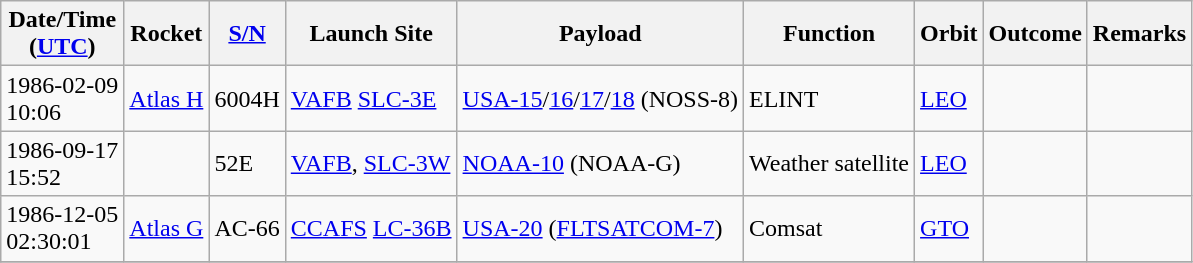<table class="wikitable" style="margin: 1em 1em 1em 0";>
<tr>
<th>Date/Time<br>(<a href='#'>UTC</a>)</th>
<th>Rocket</th>
<th><a href='#'>S/N</a></th>
<th>Launch Site</th>
<th>Payload</th>
<th>Function</th>
<th>Orbit</th>
<th>Outcome</th>
<th>Remarks</th>
</tr>
<tr>
<td>1986-02-09<br>10:06</td>
<td><a href='#'>Atlas H</a></td>
<td>6004H</td>
<td><a href='#'>VAFB</a> <a href='#'>SLC-3E</a></td>
<td><a href='#'>USA-15</a>/<a href='#'>16</a>/<a href='#'>17</a>/<a href='#'>18</a> (NOSS-8)</td>
<td>ELINT</td>
<td><a href='#'>LEO</a></td>
<td></td>
<td></td>
</tr>
<tr>
<td>1986-09-17<br>15:52</td>
<td></td>
<td>52E</td>
<td><a href='#'>VAFB</a>, <a href='#'>SLC-3W</a></td>
<td><a href='#'>NOAA-10</a> (NOAA-G)</td>
<td>Weather satellite</td>
<td><a href='#'>LEO</a></td>
<td></td>
<td></td>
</tr>
<tr>
<td>1986-12-05<br>02:30:01</td>
<td><a href='#'>Atlas G</a></td>
<td>AC-66</td>
<td><a href='#'>CCAFS</a> <a href='#'>LC-36B</a></td>
<td><a href='#'>USA-20</a> (<a href='#'>FLTSATCOM-7</a>)</td>
<td>Comsat</td>
<td><a href='#'>GTO</a></td>
<td></td>
<td></td>
</tr>
<tr>
</tr>
</table>
